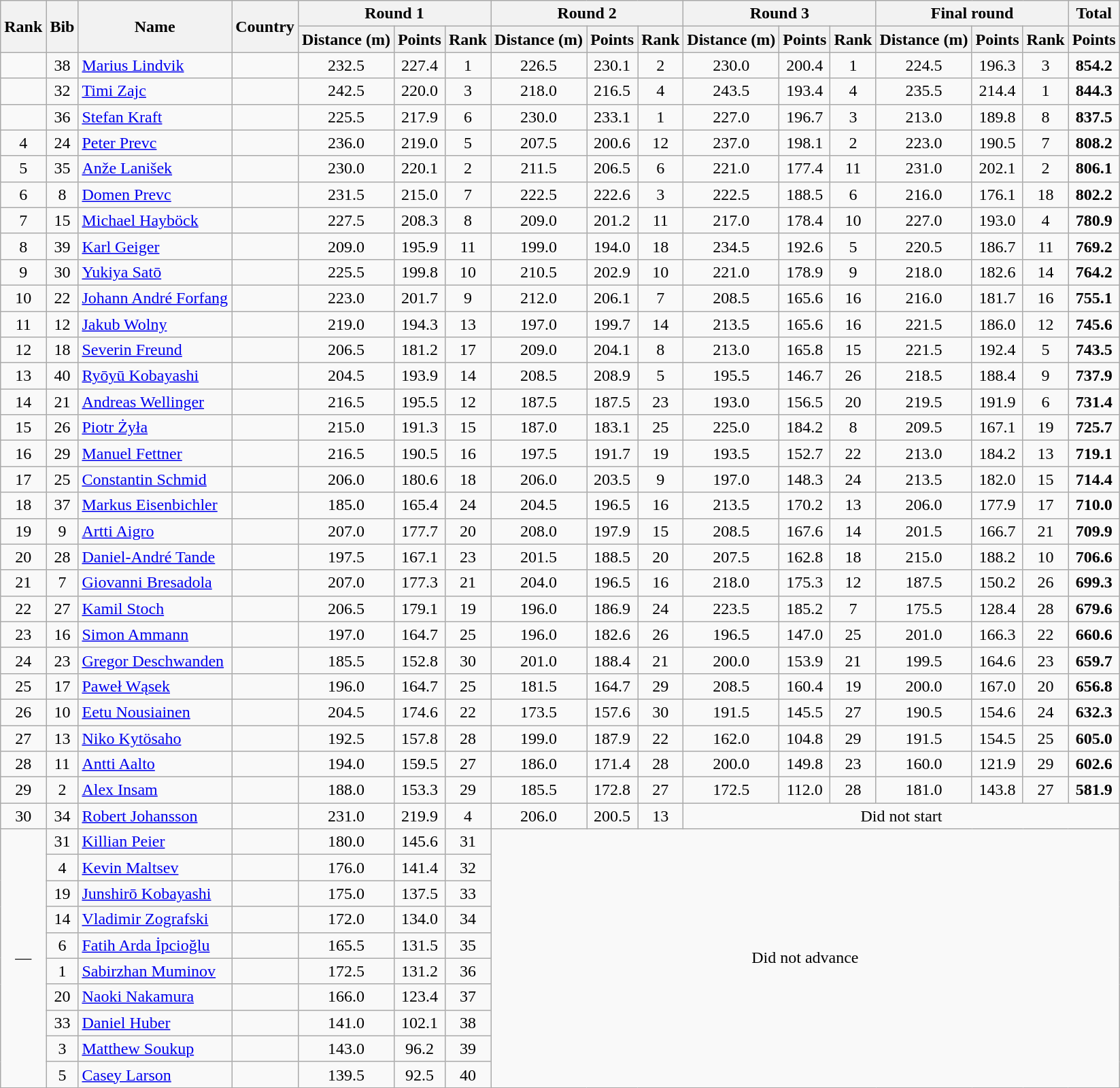<table class="wikitable sortable" style="text-align:center">
<tr>
<th rowspan=2>Rank</th>
<th rowspan=2>Bib</th>
<th rowspan=2>Name</th>
<th rowspan=2>Country</th>
<th colspan=3>Round 1</th>
<th colspan=3>Round 2</th>
<th colspan=3>Round 3</th>
<th colspan=3>Final round</th>
<th>Total</th>
</tr>
<tr>
<th>Distance (m)</th>
<th>Points</th>
<th>Rank</th>
<th>Distance (m)</th>
<th>Points</th>
<th>Rank</th>
<th>Distance (m)</th>
<th>Points</th>
<th>Rank</th>
<th>Distance (m)</th>
<th>Points</th>
<th>Rank</th>
<th>Points</th>
</tr>
<tr>
<td></td>
<td>38</td>
<td align=left><a href='#'>Marius Lindvik</a></td>
<td align=left></td>
<td>232.5</td>
<td>227.4</td>
<td>1</td>
<td>226.5</td>
<td>230.1</td>
<td>2</td>
<td>230.0</td>
<td>200.4</td>
<td>1</td>
<td>224.5</td>
<td>196.3</td>
<td>3</td>
<td><strong>854.2</strong></td>
</tr>
<tr>
<td></td>
<td>32</td>
<td align=left><a href='#'>Timi Zajc</a></td>
<td align=left></td>
<td>242.5</td>
<td>220.0</td>
<td>3</td>
<td>218.0</td>
<td>216.5</td>
<td>4</td>
<td>243.5</td>
<td>193.4</td>
<td>4</td>
<td>235.5</td>
<td>214.4</td>
<td>1</td>
<td><strong>844.3</strong></td>
</tr>
<tr>
<td></td>
<td>36</td>
<td align=left><a href='#'>Stefan Kraft</a></td>
<td align=left></td>
<td>225.5</td>
<td>217.9</td>
<td>6</td>
<td>230.0</td>
<td>233.1</td>
<td>1</td>
<td>227.0</td>
<td>196.7</td>
<td>3</td>
<td>213.0</td>
<td>189.8</td>
<td>8</td>
<td><strong>837.5</strong></td>
</tr>
<tr>
<td>4</td>
<td>24</td>
<td align=left><a href='#'>Peter Prevc</a></td>
<td align=left></td>
<td>236.0</td>
<td>219.0</td>
<td>5</td>
<td>207.5</td>
<td>200.6</td>
<td>12</td>
<td>237.0</td>
<td>198.1</td>
<td>2</td>
<td>223.0</td>
<td>190.5</td>
<td>7</td>
<td><strong>808.2</strong></td>
</tr>
<tr>
<td>5</td>
<td>35</td>
<td align=left><a href='#'>Anže Lanišek</a></td>
<td align=left></td>
<td>230.0</td>
<td>220.1</td>
<td>2</td>
<td>211.5</td>
<td>206.5</td>
<td>6</td>
<td>221.0</td>
<td>177.4</td>
<td>11</td>
<td>231.0</td>
<td>202.1</td>
<td>2</td>
<td><strong>806.1</strong></td>
</tr>
<tr>
<td>6</td>
<td>8</td>
<td align=left><a href='#'>Domen Prevc</a></td>
<td align=left></td>
<td>231.5</td>
<td>215.0</td>
<td>7</td>
<td>222.5</td>
<td>222.6</td>
<td>3</td>
<td>222.5</td>
<td>188.5</td>
<td>6</td>
<td>216.0</td>
<td>176.1</td>
<td>18</td>
<td><strong>802.2</strong></td>
</tr>
<tr>
<td>7</td>
<td>15</td>
<td align=left><a href='#'>Michael Hayböck</a></td>
<td align=left></td>
<td>227.5</td>
<td>208.3</td>
<td>8</td>
<td>209.0</td>
<td>201.2</td>
<td>11</td>
<td>217.0</td>
<td>178.4</td>
<td>10</td>
<td>227.0</td>
<td>193.0</td>
<td>4</td>
<td><strong>780.9</strong></td>
</tr>
<tr>
<td>8</td>
<td>39</td>
<td align=left><a href='#'>Karl Geiger</a></td>
<td align=left></td>
<td>209.0</td>
<td>195.9</td>
<td>11</td>
<td>199.0</td>
<td>194.0</td>
<td>18</td>
<td>234.5</td>
<td>192.6</td>
<td>5</td>
<td>220.5</td>
<td>186.7</td>
<td>11</td>
<td><strong>769.2</strong></td>
</tr>
<tr>
<td>9</td>
<td>30</td>
<td align=left><a href='#'>Yukiya Satō</a></td>
<td align=left></td>
<td>225.5</td>
<td>199.8</td>
<td>10</td>
<td>210.5</td>
<td>202.9</td>
<td>10</td>
<td>221.0</td>
<td>178.9</td>
<td>9</td>
<td>218.0</td>
<td>182.6</td>
<td>14</td>
<td><strong>764.2</strong></td>
</tr>
<tr>
<td>10</td>
<td>22</td>
<td align=left><a href='#'>Johann André Forfang</a></td>
<td align=left></td>
<td>223.0</td>
<td>201.7</td>
<td>9</td>
<td>212.0</td>
<td>206.1</td>
<td>7</td>
<td>208.5</td>
<td>165.6</td>
<td>16</td>
<td>216.0</td>
<td>181.7</td>
<td>16</td>
<td><strong>755.1</strong></td>
</tr>
<tr>
<td>11</td>
<td>12</td>
<td align=left><a href='#'>Jakub Wolny</a></td>
<td align=left></td>
<td>219.0</td>
<td>194.3</td>
<td>13</td>
<td>197.0</td>
<td>199.7</td>
<td>14</td>
<td>213.5</td>
<td>165.6</td>
<td>16</td>
<td>221.5</td>
<td>186.0</td>
<td>12</td>
<td><strong>745.6</strong></td>
</tr>
<tr>
<td>12</td>
<td>18</td>
<td align=left><a href='#'>Severin Freund</a></td>
<td align=left></td>
<td>206.5</td>
<td>181.2</td>
<td>17</td>
<td>209.0</td>
<td>204.1</td>
<td>8</td>
<td>213.0</td>
<td>165.8</td>
<td>15</td>
<td>221.5</td>
<td>192.4</td>
<td>5</td>
<td><strong>743.5</strong></td>
</tr>
<tr>
<td>13</td>
<td>40</td>
<td align=left><a href='#'>Ryōyū Kobayashi</a></td>
<td align=left></td>
<td>204.5</td>
<td>193.9</td>
<td>14</td>
<td>208.5</td>
<td>208.9</td>
<td>5</td>
<td>195.5</td>
<td>146.7</td>
<td>26</td>
<td>218.5</td>
<td>188.4</td>
<td>9</td>
<td><strong>737.9</strong></td>
</tr>
<tr>
<td>14</td>
<td>21</td>
<td align=left><a href='#'>Andreas Wellinger</a></td>
<td align=left></td>
<td>216.5</td>
<td>195.5</td>
<td>12</td>
<td>187.5</td>
<td>187.5</td>
<td>23</td>
<td>193.0</td>
<td>156.5</td>
<td>20</td>
<td>219.5</td>
<td>191.9</td>
<td>6</td>
<td><strong>731.4</strong></td>
</tr>
<tr>
<td>15</td>
<td>26</td>
<td align=left><a href='#'>Piotr Żyła</a></td>
<td align=left></td>
<td>215.0</td>
<td>191.3</td>
<td>15</td>
<td>187.0</td>
<td>183.1</td>
<td>25</td>
<td>225.0</td>
<td>184.2</td>
<td>8</td>
<td>209.5</td>
<td>167.1</td>
<td>19</td>
<td><strong>725.7</strong></td>
</tr>
<tr>
<td>16</td>
<td>29</td>
<td align=left><a href='#'>Manuel Fettner</a></td>
<td align=left></td>
<td>216.5</td>
<td>190.5</td>
<td>16</td>
<td>197.5</td>
<td>191.7</td>
<td>19</td>
<td>193.5</td>
<td>152.7</td>
<td>22</td>
<td>213.0</td>
<td>184.2</td>
<td>13</td>
<td><strong>719.1</strong></td>
</tr>
<tr>
<td>17</td>
<td>25</td>
<td align=left><a href='#'>Constantin Schmid</a></td>
<td align=left></td>
<td>206.0</td>
<td>180.6</td>
<td>18</td>
<td>206.0</td>
<td>203.5</td>
<td>9</td>
<td>197.0</td>
<td>148.3</td>
<td>24</td>
<td>213.5</td>
<td>182.0</td>
<td>15</td>
<td><strong>714.4</strong></td>
</tr>
<tr>
<td>18</td>
<td>37</td>
<td align=left><a href='#'>Markus Eisenbichler</a></td>
<td align=left></td>
<td>185.0</td>
<td>165.4</td>
<td>24</td>
<td>204.5</td>
<td>196.5</td>
<td>16</td>
<td>213.5</td>
<td>170.2</td>
<td>13</td>
<td>206.0</td>
<td>177.9</td>
<td>17</td>
<td><strong>710.0</strong></td>
</tr>
<tr>
<td>19</td>
<td>9</td>
<td align=left><a href='#'>Artti Aigro</a></td>
<td align=left></td>
<td>207.0</td>
<td>177.7</td>
<td>20</td>
<td>208.0</td>
<td>197.9</td>
<td>15</td>
<td>208.5</td>
<td>167.6</td>
<td>14</td>
<td>201.5</td>
<td>166.7</td>
<td>21</td>
<td><strong>709.9</strong></td>
</tr>
<tr>
<td>20</td>
<td>28</td>
<td align=left><a href='#'>Daniel-André Tande</a></td>
<td align=left></td>
<td>197.5</td>
<td>167.1</td>
<td>23</td>
<td>201.5</td>
<td>188.5</td>
<td>20</td>
<td>207.5</td>
<td>162.8</td>
<td>18</td>
<td>215.0</td>
<td>188.2</td>
<td>10</td>
<td><strong>706.6</strong></td>
</tr>
<tr>
<td>21</td>
<td>7</td>
<td align=left><a href='#'>Giovanni Bresadola</a></td>
<td align=left></td>
<td>207.0</td>
<td>177.3</td>
<td>21</td>
<td>204.0</td>
<td>196.5</td>
<td>16</td>
<td>218.0</td>
<td>175.3</td>
<td>12</td>
<td>187.5</td>
<td>150.2</td>
<td>26</td>
<td><strong>699.3</strong></td>
</tr>
<tr>
<td>22</td>
<td>27</td>
<td align=left><a href='#'>Kamil Stoch</a></td>
<td align=left></td>
<td>206.5</td>
<td>179.1</td>
<td>19</td>
<td>196.0</td>
<td>186.9</td>
<td>24</td>
<td>223.5</td>
<td>185.2</td>
<td>7</td>
<td>175.5</td>
<td>128.4</td>
<td>28</td>
<td><strong>679.6</strong></td>
</tr>
<tr>
<td>23</td>
<td>16</td>
<td align=left><a href='#'>Simon Ammann</a></td>
<td align=left></td>
<td>197.0</td>
<td>164.7</td>
<td>25</td>
<td>196.0</td>
<td>182.6</td>
<td>26</td>
<td>196.5</td>
<td>147.0</td>
<td>25</td>
<td>201.0</td>
<td>166.3</td>
<td>22</td>
<td><strong>660.6</strong></td>
</tr>
<tr>
<td>24</td>
<td>23</td>
<td align=left><a href='#'>Gregor Deschwanden</a></td>
<td align=left></td>
<td>185.5</td>
<td>152.8</td>
<td>30</td>
<td>201.0</td>
<td>188.4</td>
<td>21</td>
<td>200.0</td>
<td>153.9</td>
<td>21</td>
<td>199.5</td>
<td>164.6</td>
<td>23</td>
<td><strong>659.7</strong></td>
</tr>
<tr>
<td>25</td>
<td>17</td>
<td align=left><a href='#'>Paweł Wąsek</a></td>
<td align=left></td>
<td>196.0</td>
<td>164.7</td>
<td>25</td>
<td>181.5</td>
<td>164.7</td>
<td>29</td>
<td>208.5</td>
<td>160.4</td>
<td>19</td>
<td>200.0</td>
<td>167.0</td>
<td>20</td>
<td><strong>656.8</strong></td>
</tr>
<tr>
<td>26</td>
<td>10</td>
<td align=left><a href='#'>Eetu Nousiainen</a></td>
<td align=left></td>
<td>204.5</td>
<td>174.6</td>
<td>22</td>
<td>173.5</td>
<td>157.6</td>
<td>30</td>
<td>191.5</td>
<td>145.5</td>
<td>27</td>
<td>190.5</td>
<td>154.6</td>
<td>24</td>
<td><strong>632.3</strong></td>
</tr>
<tr>
<td>27</td>
<td>13</td>
<td align=left><a href='#'>Niko Kytösaho</a></td>
<td align=left></td>
<td>192.5</td>
<td>157.8</td>
<td>28</td>
<td>199.0</td>
<td>187.9</td>
<td>22</td>
<td>162.0</td>
<td>104.8</td>
<td>29</td>
<td>191.5</td>
<td>154.5</td>
<td>25</td>
<td><strong>605.0</strong></td>
</tr>
<tr>
<td>28</td>
<td>11</td>
<td align=left><a href='#'>Antti Aalto</a></td>
<td align=left></td>
<td>194.0</td>
<td>159.5</td>
<td>27</td>
<td>186.0</td>
<td>171.4</td>
<td>28</td>
<td>200.0</td>
<td>149.8</td>
<td>23</td>
<td>160.0</td>
<td>121.9</td>
<td>29</td>
<td><strong>602.6</strong></td>
</tr>
<tr>
<td>29</td>
<td>2</td>
<td align=left><a href='#'>Alex Insam</a></td>
<td align=left></td>
<td>188.0</td>
<td>153.3</td>
<td>29</td>
<td>185.5</td>
<td>172.8</td>
<td>27</td>
<td>172.5</td>
<td>112.0</td>
<td>28</td>
<td>181.0</td>
<td>143.8</td>
<td>27</td>
<td><strong>581.9</strong></td>
</tr>
<tr>
<td>30</td>
<td>34</td>
<td align=left><a href='#'>Robert Johansson</a></td>
<td align=left></td>
<td>231.0</td>
<td>219.9</td>
<td>4</td>
<td>206.0</td>
<td>200.5</td>
<td>13</td>
<td colspan=7>Did not start</td>
</tr>
<tr>
<td rowspan=10>—</td>
<td>31</td>
<td align=left><a href='#'>Killian Peier</a></td>
<td align=left></td>
<td>180.0</td>
<td>145.6</td>
<td>31</td>
<td colspan=10 rowspan=10>Did not advance</td>
</tr>
<tr>
<td>4</td>
<td align=left><a href='#'>Kevin Maltsev</a></td>
<td align=left></td>
<td>176.0</td>
<td>141.4</td>
<td>32</td>
</tr>
<tr>
<td>19</td>
<td align=left><a href='#'>Junshirō Kobayashi</a></td>
<td align=left></td>
<td>175.0</td>
<td>137.5</td>
<td>33</td>
</tr>
<tr>
<td>14</td>
<td align=left><a href='#'>Vladimir Zografski</a></td>
<td align=left></td>
<td>172.0</td>
<td>134.0</td>
<td>34</td>
</tr>
<tr>
<td>6</td>
<td align=left><a href='#'>Fatih Arda İpcioğlu</a></td>
<td align=left></td>
<td>165.5</td>
<td>131.5</td>
<td>35</td>
</tr>
<tr>
<td>1</td>
<td align=left><a href='#'>Sabirzhan Muminov</a></td>
<td align=left></td>
<td>172.5</td>
<td>131.2</td>
<td>36</td>
</tr>
<tr>
<td>20</td>
<td align=left><a href='#'>Naoki Nakamura</a></td>
<td align=left></td>
<td>166.0</td>
<td>123.4</td>
<td>37</td>
</tr>
<tr>
<td>33</td>
<td align=left><a href='#'>Daniel Huber</a></td>
<td align=left></td>
<td>141.0</td>
<td>102.1</td>
<td>38</td>
</tr>
<tr>
<td>3</td>
<td align=left><a href='#'>Matthew Soukup</a></td>
<td align=left></td>
<td>143.0</td>
<td>96.2</td>
<td>39</td>
</tr>
<tr>
<td>5</td>
<td align=left><a href='#'>Casey Larson</a></td>
<td align=left></td>
<td>139.5</td>
<td>92.5</td>
<td>40</td>
</tr>
</table>
